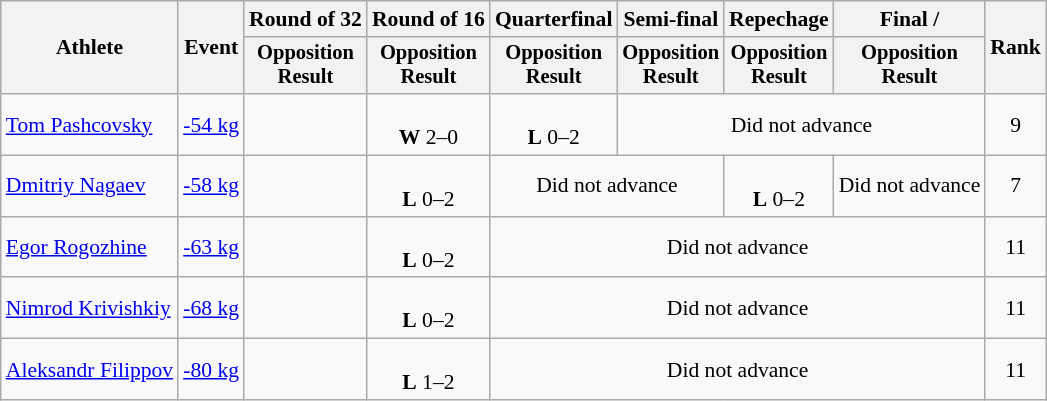<table class=wikitable style=font-size:90%;text-align:center>
<tr>
<th rowspan=2>Athlete</th>
<th rowspan=2>Event</th>
<th>Round of 32</th>
<th>Round of 16</th>
<th>Quarterfinal</th>
<th>Semi-final</th>
<th>Repechage</th>
<th>Final / </th>
<th rowspan=2>Rank</th>
</tr>
<tr style=font-size:95%>
<th>Opposition<br>Result</th>
<th>Opposition<br>Result</th>
<th>Opposition<br>Result</th>
<th>Opposition<br>Result</th>
<th>Opposition<br>Result</th>
<th>Opposition<br>Result</th>
</tr>
<tr>
<td align=left><a href='#'>Tom Pashcovsky</a></td>
<td align=left><a href='#'>-54 kg</a></td>
<td></td>
<td><br><strong>W</strong> 2–0</td>
<td><br><strong>L</strong> 0–2</td>
<td colspan=3>Did not advance</td>
<td>9</td>
</tr>
<tr>
<td align=left><a href='#'>Dmitriy Nagaev</a></td>
<td align=left><a href='#'>-58 kg</a></td>
<td></td>
<td><br><strong>L</strong> 0–2</td>
<td colspan=2>Did not advance</td>
<td><br><strong>L</strong> 0–2</td>
<td>Did not advance</td>
<td>7</td>
</tr>
<tr>
<td align=left><a href='#'>Egor Rogozhine</a></td>
<td align=left><a href='#'>-63 kg</a></td>
<td></td>
<td><br><strong>L</strong> 0–2</td>
<td colspan=4>Did not advance</td>
<td>11</td>
</tr>
<tr>
<td align=left><a href='#'>Nimrod Krivishkiy</a></td>
<td align=left><a href='#'>-68 kg</a></td>
<td></td>
<td><br><strong>L</strong> 0–2</td>
<td colspan=4>Did not advance</td>
<td>11</td>
</tr>
<tr>
<td align=left><a href='#'>Aleksandr Filippov</a></td>
<td align=left><a href='#'>-80 kg</a></td>
<td></td>
<td><br><strong>L</strong> 1–2</td>
<td colspan=4>Did not advance</td>
<td>11</td>
</tr>
</table>
